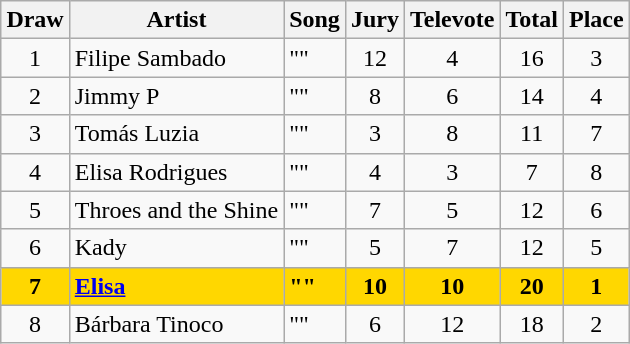<table class="sortable wikitable" style="margin: 1em auto 1em auto; text-align:center">
<tr>
<th>Draw</th>
<th>Artist</th>
<th>Song</th>
<th>Jury</th>
<th>Televote</th>
<th>Total</th>
<th>Place</th>
</tr>
<tr>
<td>1</td>
<td align="left">Filipe Sambado</td>
<td align="left">""</td>
<td>12</td>
<td>4</td>
<td>16</td>
<td>3</td>
</tr>
<tr>
<td>2</td>
<td align="left">Jimmy P</td>
<td align="left">""</td>
<td>8</td>
<td>6</td>
<td>14</td>
<td>4</td>
</tr>
<tr>
<td>3</td>
<td align="left">Tomás Luzia</td>
<td align="left">""</td>
<td>3</td>
<td>8</td>
<td>11</td>
<td>7</td>
</tr>
<tr>
<td>4</td>
<td align="left">Elisa Rodrigues</td>
<td align="left">""</td>
<td>4</td>
<td>3</td>
<td>7</td>
<td>8</td>
</tr>
<tr>
<td>5</td>
<td align="left">Throes and the Shine</td>
<td align="left">""</td>
<td>7</td>
<td>5</td>
<td>12</td>
<td>6</td>
</tr>
<tr>
<td>6</td>
<td align="left">Kady</td>
<td align="left">""</td>
<td>5</td>
<td>7</td>
<td>12</td>
<td>5</td>
</tr>
<tr style="font-weight:bold; background:gold;">
<td>7</td>
<td align="left"><a href='#'>Elisa</a></td>
<td align="left">""</td>
<td>10</td>
<td>10</td>
<td>20</td>
<td>1</td>
</tr>
<tr>
<td>8</td>
<td align="left">Bárbara Tinoco</td>
<td align="left">""</td>
<td>6</td>
<td>12</td>
<td>18</td>
<td>2</td>
</tr>
</table>
